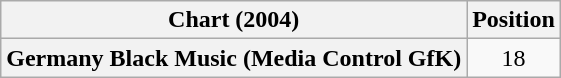<table class="wikitable plainrowheaders" style="text-align:center">
<tr>
<th scope="col">Chart (2004)</th>
<th scope="col">Position</th>
</tr>
<tr>
<th scope="row">Germany Black Music (Media Control GfK)</th>
<td>18</td>
</tr>
</table>
